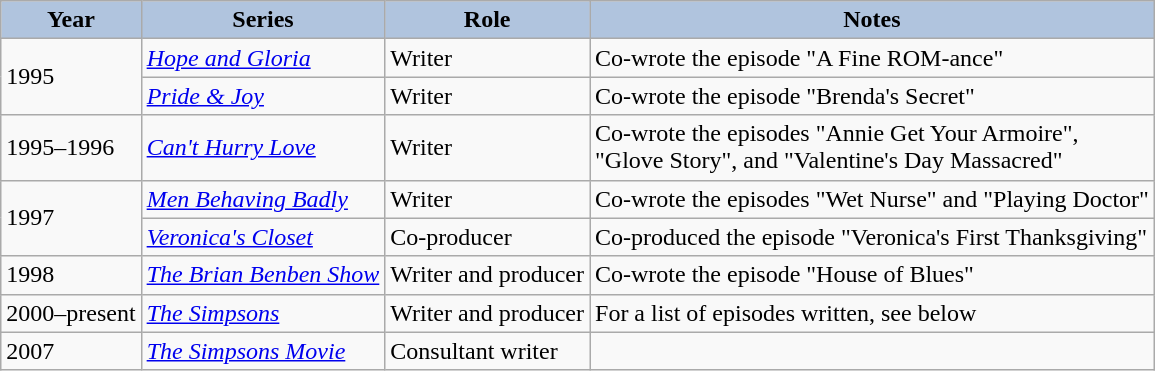<table class="wikitable">
<tr>
<th scope="col" style="background:#B0C4DE;">Year</th>
<th scope="col" style="background:#B0C4DE;">Series</th>
<th scope="col" style="background:#B0C4DE;">Role</th>
<th scope="col" style="background:#B0C4DE;">Notes</th>
</tr>
<tr>
<td rowspan="2">1995</td>
<td scope="row"><em><a href='#'>Hope and Gloria</a></em></td>
<td>Writer</td>
<td>Co-wrote the episode "A Fine ROM-ance"</td>
</tr>
<tr>
<td scope="row"><em><a href='#'>Pride & Joy</a></em></td>
<td>Writer</td>
<td>Co-wrote the episode "Brenda's Secret"</td>
</tr>
<tr>
<td>1995–1996</td>
<td scope="row"><em><a href='#'>Can't Hurry Love</a></em></td>
<td>Writer</td>
<td>Co-wrote the episodes "Annie Get Your Armoire",<br>"Glove Story", and "Valentine's Day Massacred"</td>
</tr>
<tr>
<td rowspan="2">1997</td>
<td scope="row"><em><a href='#'>Men Behaving Badly</a></em></td>
<td>Writer</td>
<td>Co-wrote the episodes "Wet Nurse" and "Playing Doctor"</td>
</tr>
<tr>
<td scope="row"><em><a href='#'>Veronica's Closet</a></em></td>
<td>Co-producer</td>
<td>Co-produced the episode "Veronica's First Thanksgiving"</td>
</tr>
<tr>
<td>1998</td>
<td scope="row"><em><a href='#'>The Brian Benben Show</a></em></td>
<td>Writer and producer</td>
<td>Co-wrote the episode "House of Blues"</td>
</tr>
<tr>
<td>2000–present</td>
<td scope="row"><em><a href='#'>The Simpsons</a></em></td>
<td>Writer and producer</td>
<td>For a list of episodes written, see below</td>
</tr>
<tr>
<td>2007</td>
<td scope="row"><em><a href='#'>The Simpsons Movie</a></em></td>
<td>Consultant writer</td>
<td></td>
</tr>
</table>
